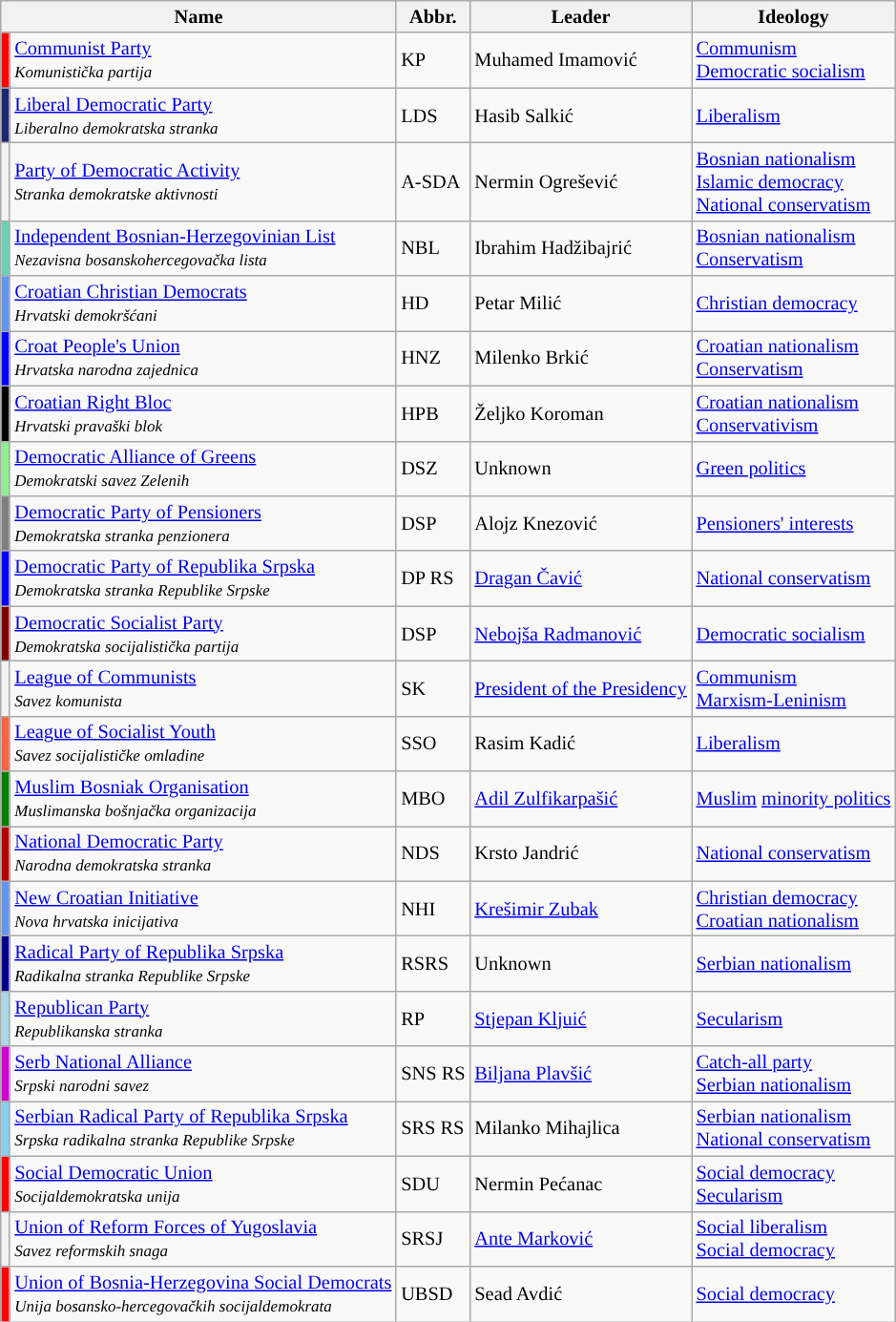<table class="wikitable" style="text-align; font-size:85%;">
<tr>
<th colspan="2">Name</th>
<th>Abbr.</th>
<th>Leader</th>
<th>Ideology</th>
</tr>
<tr>
<th style="background-color: Red"></th>
<td><a href='#'>Communist Party</a> <br><small><em>Komunistička partija</em></small></td>
<td>KP</td>
<td>Muhamed Imamović</td>
<td><a href='#'>Communism</a><br><a href='#'>Democratic socialism</a></td>
</tr>
<tr>
<th style="background-color: #1C276D"></th>
<td><a href='#'>Liberal Democratic Party</a><br><small><em>Liberalno demokratska stranka</em></small></td>
<td>LDS</td>
<td>Hasib Salkić</td>
<td><a href='#'>Liberalism</a></td>
</tr>
<tr>
<th style="background-color: "></th>
<td><a href='#'>Party of Democratic Activity</a><br><small><em>Stranka demokratske aktivnosti</em></small></td>
<td>A-SDA</td>
<td>Nermin Ogrešević</td>
<td><a href='#'>Bosnian nationalism</a> <br> <a href='#'>Islamic democracy</a> <br> <a href='#'>National conservatism</a></td>
</tr>
<tr>
<th style="background-color: #6AD1B5"></th>
<td><a href='#'>Independent Bosnian-Herzegovinian List</a><br><small><em>Nezavisna bosanskohercegovačka lista</em></small></td>
<td>NBL</td>
<td>Ibrahim Hadžibajrić</td>
<td><a href='#'>Bosnian nationalism</a> <br> <a href='#'>Conservatism</a></td>
</tr>
<tr>
<th style="background-color: cornflowerblue"></th>
<td><a href='#'>Croatian Christian Democrats</a> <br><small><em>Hrvatski demokršćani</em></small></td>
<td>HD</td>
<td>Petar Milić</td>
<td><a href='#'>Christian democracy</a></td>
</tr>
<tr>
<th style="background-color: Blue"></th>
<td><a href='#'>Croat People's Union</a> <br><small><em>Hrvatska narodna zajednica</em></small></td>
<td>HNZ</td>
<td>Milenko Brkić</td>
<td><a href='#'>Croatian nationalism</a><br><a href='#'>Conservatism</a></td>
</tr>
<tr>
<th style="background-color: Black"></th>
<td><a href='#'>Croatian Right Bloc</a> <br><small><em>Hrvatski pravaški blok</em></small></td>
<td>HPB</td>
<td>Željko Koroman</td>
<td><a href='#'>Croatian nationalism</a><br><a href='#'>Conservativism</a></td>
</tr>
<tr>
<th style="background-color: lightgreen"></th>
<td><a href='#'>Democratic Alliance of Greens</a> <br><small><em>Demokratski savez Zelenih</em></small></td>
<td>DSZ</td>
<td>Unknown</td>
<td><a href='#'>Green politics</a></td>
</tr>
<tr>
<th style="background-color: Gray"></th>
<td><a href='#'>Democratic Party of Pensioners</a> <br><small><em>Demokratska stranka penzionera</em></small></td>
<td>DSP</td>
<td>Alojz Knezović</td>
<td><a href='#'>Pensioners' interests</a></td>
</tr>
<tr>
<th style="background-color: blue"></th>
<td><a href='#'>Democratic Party of Republika Srpska</a> <br><small><em>Demokratska stranka Republike Srpske</em></small></td>
<td>DP RS</td>
<td><a href='#'>Dragan Čavić</a></td>
<td><a href='#'>National conservatism</a></td>
</tr>
<tr>
<th style="background-color: maroon"></th>
<td><a href='#'>Democratic Socialist Party</a> <br><small><em>Demokratska socijalistička partija</em></small></td>
<td>DSP</td>
<td><a href='#'>Nebojša Radmanović</a></td>
<td><a href='#'>Democratic socialism</a></td>
</tr>
<tr>
<th style="background-color: "></th>
<td><a href='#'>League of Communists</a> <br><small><em>Savez komunista</em></small></td>
<td>SK</td>
<td><a href='#'>President of the Presidency</a></td>
<td><a href='#'>Communism</a><br><a href='#'>Marxism-Leninism</a></td>
</tr>
<tr>
<th style="background-color: #FF6347"></th>
<td><a href='#'>League of Socialist Youth</a> <br><small><em>Savez socijalističke omladine</em></small></td>
<td>SSO</td>
<td>Rasim Kadić</td>
<td><a href='#'>Liberalism</a></td>
</tr>
<tr>
<th style="background-color: Green"></th>
<td><a href='#'>Muslim Bosniak Organisation</a> <br><small><em>Muslimanska bošnjačka organizacija</em></small></td>
<td>MBO</td>
<td><a href='#'>Adil Zulfikarpašić</a></td>
<td><a href='#'>Muslim</a> <a href='#'>minority politics</a></td>
</tr>
<tr>
<th style="background-color: #b30000"></th>
<td><a href='#'>National Democratic Party</a> <br><small><em>Narodna demokratska stranka</em></small></td>
<td>NDS</td>
<td>Krsto Jandrić</td>
<td><a href='#'>National conservatism</a></td>
</tr>
<tr>
<th style="background-color: cornflowerblue"></th>
<td><a href='#'>New Croatian Initiative</a> <br><small><em>Nova hrvatska inicijativa</em></small></td>
<td>NHI</td>
<td><a href='#'>Krešimir Zubak</a></td>
<td><a href='#'>Christian democracy</a><br><a href='#'>Croatian nationalism</a></td>
</tr>
<tr>
<th style="background-color: Darkblue"></th>
<td><a href='#'>Radical Party of Republika Srpska</a> <br><small><em>Radikalna stranka Republike Srpske</em></small></td>
<td>RSRS</td>
<td>Unknown</td>
<td><a href='#'>Serbian nationalism</a></td>
</tr>
<tr>
<th style="background-color: Lightblue"></th>
<td><a href='#'>Republican Party</a> <br><small><em>Republikanska stranka</em></small></td>
<td>RP</td>
<td><a href='#'>Stjepan Kljuić</a></td>
<td><a href='#'>Secularism</a></td>
</tr>
<tr>
<th style="background-color: #CD00CD"></th>
<td><a href='#'>Serb National Alliance</a> <br><small><em>Srpski narodni savez</em></small></td>
<td>SNS RS</td>
<td><a href='#'>Biljana Plavšić</a></td>
<td><a href='#'>Catch-all party</a><br><a href='#'>Serbian nationalism</a></td>
</tr>
<tr>
<th style="background-color: #89CFF0"></th>
<td><a href='#'>Serbian Radical Party of Republika Srpska</a><br><small><em>Srpska radikalna stranka Republike Srpske</em></small></td>
<td>SRS RS</td>
<td>Milanko Mihajlica</td>
<td><a href='#'>Serbian nationalism</a><br><a href='#'>National conservatism</a></td>
</tr>
<tr>
<th style="background-color: Red"></th>
<td><a href='#'>Social Democratic Union</a> <br><small><em>Socijaldemokratska unija</em></small></td>
<td>SDU</td>
<td>Nermin Pećanac</td>
<td><a href='#'>Social democracy</a><br><a href='#'>Secularism</a></td>
</tr>
<tr>
<th style="background-color: "></th>
<td><a href='#'>Union of Reform Forces of Yugoslavia</a> <br><small><em>Savez reformskih snaga</em></small></td>
<td>SRSJ</td>
<td><a href='#'>Ante Marković</a></td>
<td><a href='#'>Social liberalism</a><br><a href='#'>Social democracy</a></td>
</tr>
<tr>
<th style="background-color: Red"></th>
<td><a href='#'>Union of Bosnia-Herzegovina Social Democrats</a> <br><small><em>Unija bosansko-hercegovačkih socijaldemokrata</em></small></td>
<td>UBSD</td>
<td>Sead Avdić</td>
<td><a href='#'>Social democracy</a></td>
</tr>
</table>
